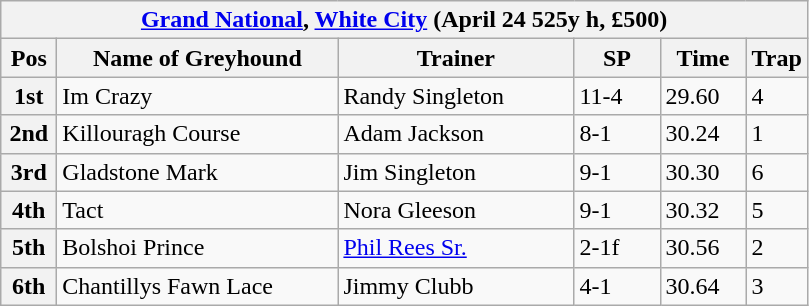<table class="wikitable">
<tr>
<th colspan="6"><a href='#'>Grand National</a>, <a href='#'>White City</a> (April 24 525y h, £500)</th>
</tr>
<tr>
<th width=30>Pos</th>
<th width=180>Name of Greyhound</th>
<th width=150>Trainer</th>
<th width=50>SP</th>
<th width=50>Time</th>
<th width=30>Trap</th>
</tr>
<tr>
<th>1st</th>
<td>Im Crazy</td>
<td>Randy Singleton</td>
<td>11-4</td>
<td>29.60</td>
<td>4</td>
</tr>
<tr>
<th>2nd</th>
<td>Killouragh Course</td>
<td>Adam Jackson</td>
<td>8-1</td>
<td>30.24</td>
<td>1</td>
</tr>
<tr>
<th>3rd</th>
<td>Gladstone Mark</td>
<td>Jim Singleton</td>
<td>9-1</td>
<td>30.30</td>
<td>6</td>
</tr>
<tr>
<th>4th</th>
<td>Tact</td>
<td>Nora Gleeson</td>
<td>9-1</td>
<td>30.32</td>
<td>5</td>
</tr>
<tr>
<th>5th</th>
<td>Bolshoi Prince</td>
<td><a href='#'>Phil Rees Sr.</a></td>
<td>2-1f</td>
<td>30.56</td>
<td>2</td>
</tr>
<tr>
<th>6th</th>
<td>Chantillys Fawn Lace</td>
<td>Jimmy Clubb</td>
<td>4-1</td>
<td>30.64</td>
<td>3</td>
</tr>
</table>
